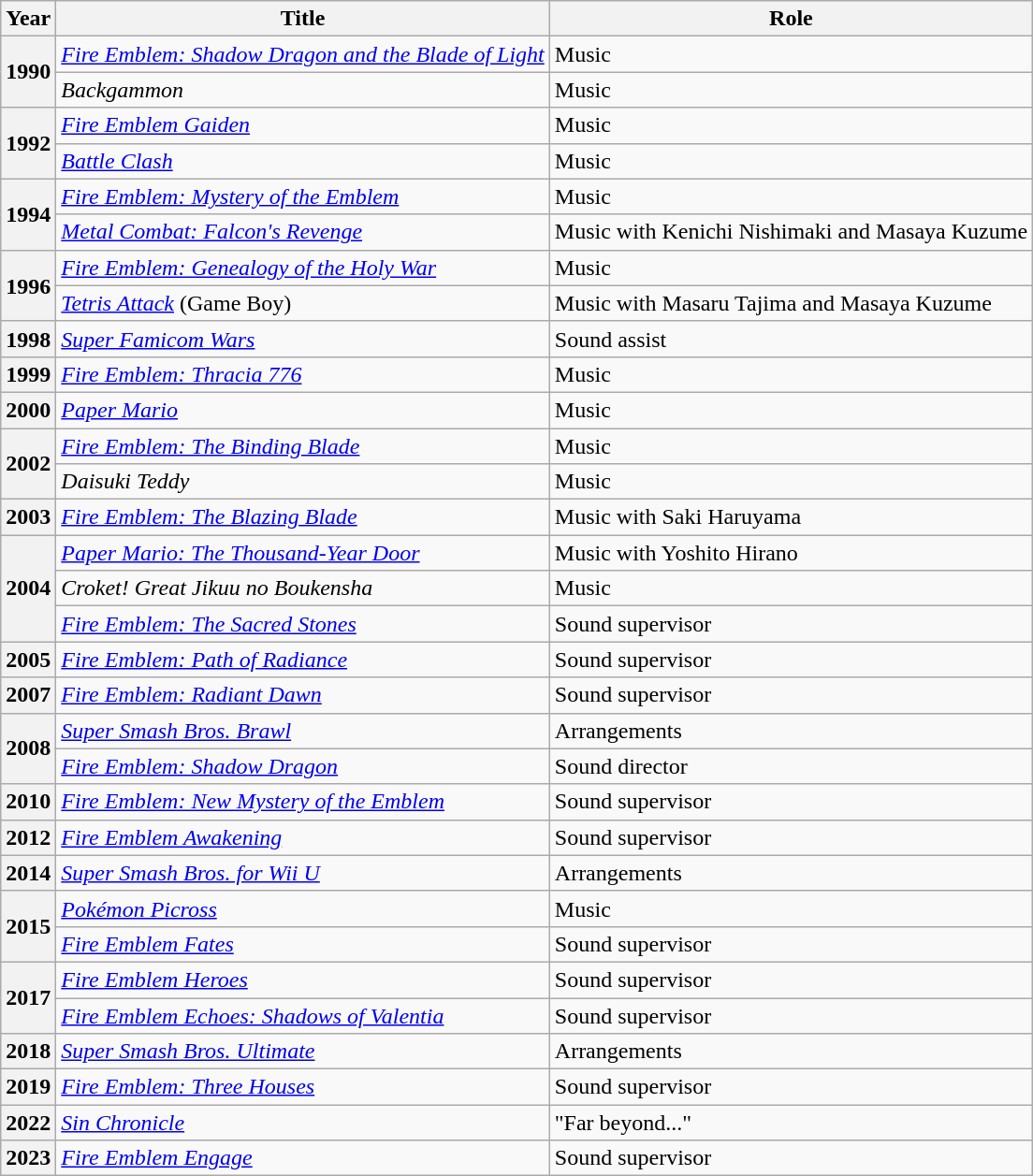<table class="wikitable plainrowheaders sortable">
<tr>
<th>Year</th>
<th>Title</th>
<th>Role</th>
</tr>
<tr>
<th scope="row" rowspan="2">1990</th>
<td><em><a href='#'>Fire Emblem: Shadow Dragon and the Blade of Light</a></em></td>
<td>Music</td>
</tr>
<tr>
<td><em>Backgammon</em></td>
<td>Music</td>
</tr>
<tr>
<th scope="row" rowspan=2>1992</th>
<td><em><a href='#'>Fire Emblem Gaiden</a></em></td>
<td>Music</td>
</tr>
<tr>
<td><em><a href='#'>Battle Clash</a></em></td>
<td>Music</td>
</tr>
<tr>
<th scope="row" rowspan=2>1994</th>
<td><em><a href='#'>Fire Emblem: Mystery of the Emblem</a></em></td>
<td>Music</td>
</tr>
<tr>
<td><em><a href='#'>Metal Combat: Falcon's Revenge</a></em></td>
<td>Music with Kenichi Nishimaki and Masaya Kuzume</td>
</tr>
<tr>
<th scope="row" rowspan=2>1996</th>
<td><em><a href='#'>Fire Emblem: Genealogy of the Holy War</a></em></td>
<td>Music</td>
</tr>
<tr>
<td><em><a href='#'>Tetris Attack</a></em> (Game Boy)</td>
<td>Music with Masaru Tajima and Masaya Kuzume</td>
</tr>
<tr>
<th scope="row">1998</th>
<td><em><a href='#'>Super Famicom Wars</a></em></td>
<td>Sound assist</td>
</tr>
<tr>
<th scope="row">1999</th>
<td><em><a href='#'>Fire Emblem: Thracia 776</a></em></td>
<td>Music</td>
</tr>
<tr>
<th scope="row">2000</th>
<td><em><a href='#'>Paper Mario</a></em></td>
<td>Music</td>
</tr>
<tr>
<th scope="row" rowspan=2>2002</th>
<td><em><a href='#'>Fire Emblem: The Binding Blade</a></em></td>
<td>Music</td>
</tr>
<tr>
<td><em>Daisuki Teddy</em></td>
<td>Music</td>
</tr>
<tr>
<th scope="row">2003</th>
<td><em><a href='#'>Fire Emblem: The Blazing Blade</a></em></td>
<td>Music with Saki Haruyama</td>
</tr>
<tr>
<th scope="row" rowspan=3>2004</th>
<td><em><a href='#'>Paper Mario: The Thousand-Year Door</a></em></td>
<td>Music with Yoshito Hirano</td>
</tr>
<tr>
<td><em>Croket! Great Jikuu no Boukensha</em></td>
<td>Music</td>
</tr>
<tr>
<td><em><a href='#'>Fire Emblem: The Sacred Stones</a></em></td>
<td>Sound supervisor</td>
</tr>
<tr>
<th scope="row">2005</th>
<td><em><a href='#'>Fire Emblem: Path of Radiance</a></em></td>
<td>Sound supervisor</td>
</tr>
<tr>
<th scope="row">2007</th>
<td><em><a href='#'>Fire Emblem: Radiant Dawn</a></em></td>
<td>Sound supervisor</td>
</tr>
<tr>
<th scope="row" rowspan=2>2008</th>
<td><em><a href='#'>Super Smash Bros. Brawl</a></em></td>
<td>Arrangements</td>
</tr>
<tr>
<td><em><a href='#'>Fire Emblem: Shadow Dragon</a></em></td>
<td>Sound director</td>
</tr>
<tr>
<th scope="row">2010</th>
<td><em><a href='#'>Fire Emblem: New Mystery of the Emblem</a></em></td>
<td>Sound supervisor</td>
</tr>
<tr>
<th scope="row">2012</th>
<td><em><a href='#'>Fire Emblem Awakening</a></em></td>
<td>Sound supervisor</td>
</tr>
<tr>
<th scope="row">2014</th>
<td><em><a href='#'>Super Smash Bros. for Wii U</a></em></td>
<td>Arrangements</td>
</tr>
<tr>
<th scope="row" rowspan=2>2015</th>
<td><em><a href='#'>Pokémon Picross</a></em></td>
<td>Music</td>
</tr>
<tr>
<td><em><a href='#'>Fire Emblem Fates</a></em></td>
<td>Sound supervisor</td>
</tr>
<tr>
<th scope="row" rowspan=2>2017</th>
<td><em><a href='#'>Fire Emblem Heroes</a></em></td>
<td>Sound supervisor</td>
</tr>
<tr>
<td><em><a href='#'>Fire Emblem Echoes: Shadows of Valentia</a></em></td>
<td>Sound supervisor</td>
</tr>
<tr>
<th scope="row" rowspan=1>2018</th>
<td><em><a href='#'>Super Smash Bros. Ultimate</a></em></td>
<td>Arrangements</td>
</tr>
<tr>
<th scope="row">2019</th>
<td><em><a href='#'>Fire Emblem: Three Houses</a></em></td>
<td>Sound supervisor</td>
</tr>
<tr>
<th scope="row">2022</th>
<td><em><a href='#'>Sin Chronicle</a></em></td>
<td>"Far beyond..."</td>
</tr>
<tr>
<th scope="row">2023</th>
<td><em><a href='#'>Fire Emblem Engage</a></em></td>
<td>Sound supervisor</td>
</tr>
</table>
